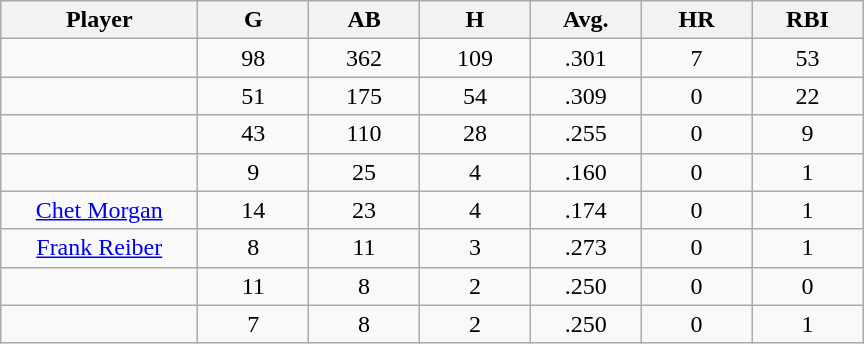<table class="wikitable sortable">
<tr>
<th bgcolor="#DDDDFF" width="16%">Player</th>
<th bgcolor="#DDDDFF" width="9%">G</th>
<th bgcolor="#DDDDFF" width="9%">AB</th>
<th bgcolor="#DDDDFF" width="9%">H</th>
<th bgcolor="#DDDDFF" width="9%">Avg.</th>
<th bgcolor="#DDDDFF" width="9%">HR</th>
<th bgcolor="#DDDDFF" width="9%">RBI</th>
</tr>
<tr align="center">
<td></td>
<td>98</td>
<td>362</td>
<td>109</td>
<td>.301</td>
<td>7</td>
<td>53</td>
</tr>
<tr align="center">
<td></td>
<td>51</td>
<td>175</td>
<td>54</td>
<td>.309</td>
<td>0</td>
<td>22</td>
</tr>
<tr align="center">
<td></td>
<td>43</td>
<td>110</td>
<td>28</td>
<td>.255</td>
<td>0</td>
<td>9</td>
</tr>
<tr align="center">
<td></td>
<td>9</td>
<td>25</td>
<td>4</td>
<td>.160</td>
<td>0</td>
<td>1</td>
</tr>
<tr align="center">
<td><a href='#'>Chet Morgan</a></td>
<td>14</td>
<td>23</td>
<td>4</td>
<td>.174</td>
<td>0</td>
<td>1</td>
</tr>
<tr align=center>
<td><a href='#'>Frank Reiber</a></td>
<td>8</td>
<td>11</td>
<td>3</td>
<td>.273</td>
<td>0</td>
<td>1</td>
</tr>
<tr align=center>
<td></td>
<td>11</td>
<td>8</td>
<td>2</td>
<td>.250</td>
<td>0</td>
<td>0</td>
</tr>
<tr align="center">
<td></td>
<td>7</td>
<td>8</td>
<td>2</td>
<td>.250</td>
<td>0</td>
<td>1</td>
</tr>
</table>
